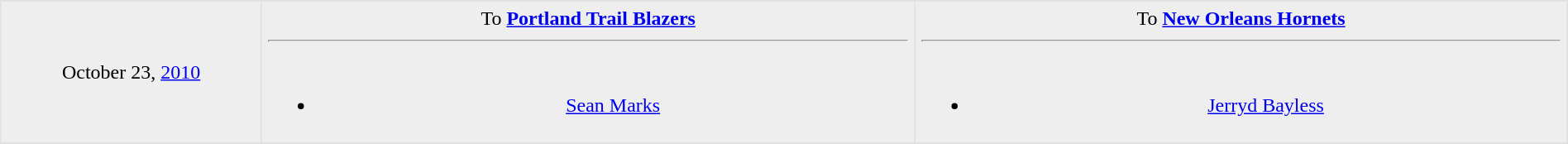<table border=1 style="border-collapse:collapse; text-align: center; width: 100%" bordercolor="#DFDFDF"  cellpadding="5">
<tr>
</tr>
<tr bgcolor="eeeeee">
<td style="width:12%">October 23, <a href='#'>2010</a><br></td>
<td style="width:30%" valign="top">To <strong><a href='#'>Portland Trail Blazers</a></strong><hr><br><ul><li> <a href='#'>Sean Marks</a></li></ul></td>
<td style="width:30%" valign="top">To <strong><a href='#'>New Orleans Hornets</a></strong><hr><br><ul><li> <a href='#'>Jerryd Bayless</a></li></ul></td>
</tr>
<tr>
</tr>
</table>
